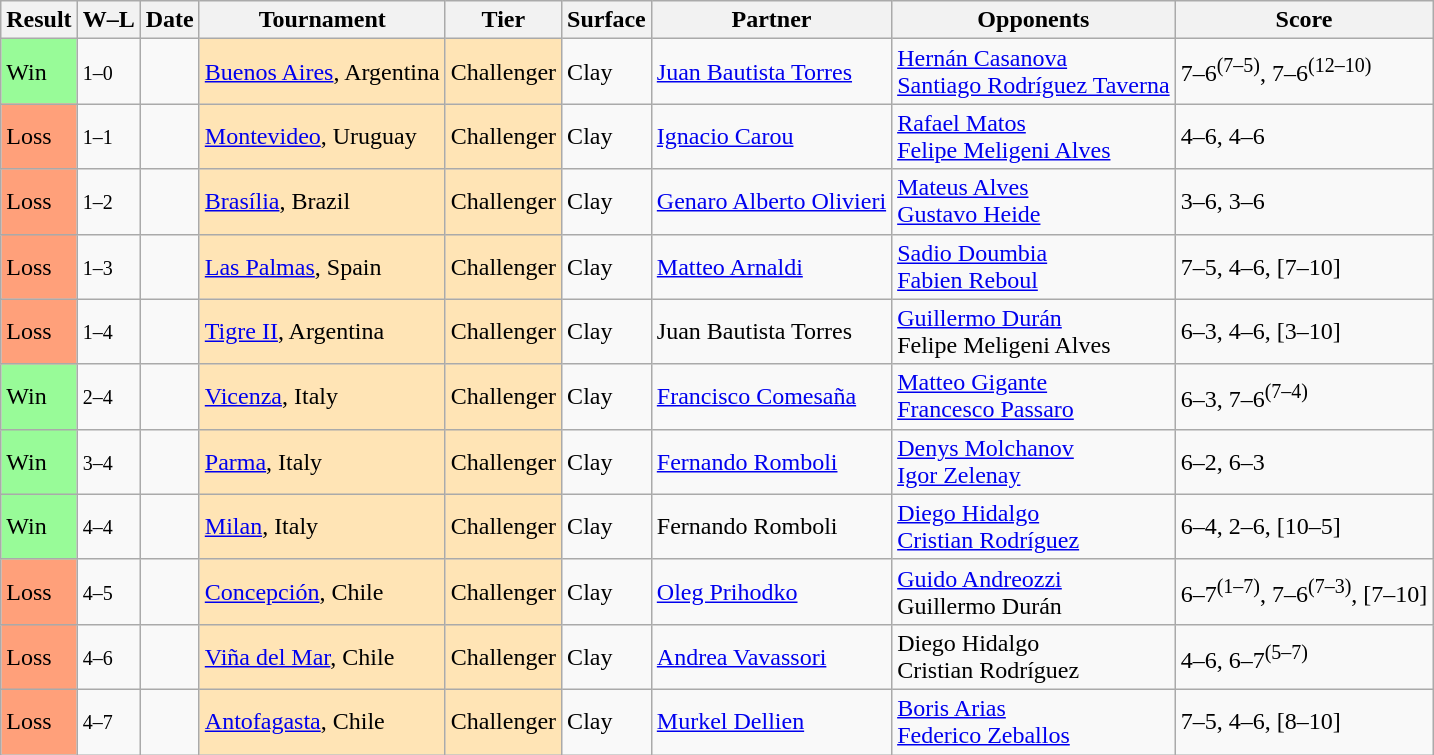<table class="sortable wikitable nowrap">
<tr>
<th>Result</th>
<th class="unsortable">W–L</th>
<th>Date</th>
<th>Tournament</th>
<th>Tier</th>
<th>Surface</th>
<th>Partner</th>
<th>Opponents</th>
<th class="unsortable">Score</th>
</tr>
<tr>
<td bgcolor=98fb98>Win</td>
<td><small>1–0</small></td>
<td><a href='#'></a></td>
<td style="background:moccasin;"><a href='#'>Buenos Aires</a>, Argentina</td>
<td style="background:moccasin;">Challenger</td>
<td>Clay</td>
<td> <a href='#'>Juan Bautista Torres</a></td>
<td> <a href='#'>Hernán Casanova</a><br> <a href='#'>Santiago Rodríguez Taverna</a></td>
<td>7–6<sup>(7–5)</sup>, 7–6<sup>(12–10)</sup></td>
</tr>
<tr>
<td bgcolor=ffa07a>Loss</td>
<td><small>1–1</small></td>
<td><a href='#'></a></td>
<td style="background:moccasin;"><a href='#'>Montevideo</a>, Uruguay</td>
<td style="background:moccasin;">Challenger</td>
<td>Clay</td>
<td> <a href='#'>Ignacio Carou</a></td>
<td> <a href='#'>Rafael Matos</a><br> <a href='#'>Felipe Meligeni Alves</a></td>
<td>4–6, 4–6</td>
</tr>
<tr>
<td bgcolor=ffa07a>Loss</td>
<td><small>1–2</small></td>
<td><a href='#'></a></td>
<td style="background:moccasin;"><a href='#'>Brasília</a>, Brazil</td>
<td style="background:moccasin;">Challenger</td>
<td>Clay</td>
<td> <a href='#'>Genaro Alberto Olivieri</a></td>
<td> <a href='#'>Mateus Alves</a><br> <a href='#'>Gustavo Heide</a></td>
<td>3–6, 3–6</td>
</tr>
<tr>
<td bgcolor=ffa07a>Loss</td>
<td><small>1–3</small></td>
<td><a href='#'></a></td>
<td style="background:moccasin;"><a href='#'>Las Palmas</a>, Spain</td>
<td style="background:moccasin;">Challenger</td>
<td>Clay</td>
<td> <a href='#'>Matteo Arnaldi</a></td>
<td> <a href='#'>Sadio Doumbia</a><br> <a href='#'>Fabien Reboul</a></td>
<td>7–5, 4–6, [7–10]</td>
</tr>
<tr>
<td bgcolor=ffa07a>Loss</td>
<td><small>1–4</small></td>
<td><a href='#'></a></td>
<td style="background:moccasin;"><a href='#'>Tigre II</a>, Argentina</td>
<td style="background:moccasin;">Challenger</td>
<td>Clay</td>
<td> Juan Bautista Torres</td>
<td> <a href='#'>Guillermo Durán</a><br> Felipe Meligeni Alves</td>
<td>6–3, 4–6, [3–10]</td>
</tr>
<tr>
<td bgcolor=98fb98>Win</td>
<td><small>2–4</small></td>
<td><a href='#'></a></td>
<td style="background:moccasin;"><a href='#'>Vicenza</a>, Italy</td>
<td style="background:moccasin;">Challenger</td>
<td>Clay</td>
<td> <a href='#'>Francisco Comesaña</a></td>
<td> <a href='#'>Matteo Gigante</a><br> <a href='#'>Francesco Passaro</a></td>
<td>6–3, 7–6<sup>(7–4)</sup></td>
</tr>
<tr>
<td bgcolor=98fb98>Win</td>
<td><small>3–4</small></td>
<td><a href='#'></a></td>
<td style="background:moccasin;"><a href='#'>Parma</a>, Italy</td>
<td style="background:moccasin;">Challenger</td>
<td>Clay</td>
<td> <a href='#'>Fernando Romboli</a></td>
<td> <a href='#'>Denys Molchanov</a><br> <a href='#'>Igor Zelenay</a></td>
<td>6–2, 6–3</td>
</tr>
<tr>
<td bgcolor=98fb98>Win</td>
<td><small>4–4</small></td>
<td><a href='#'></a></td>
<td style="background:moccasin;"><a href='#'>Milan</a>, Italy</td>
<td style="background:moccasin;">Challenger</td>
<td>Clay</td>
<td> Fernando Romboli</td>
<td> <a href='#'>Diego Hidalgo</a><br> <a href='#'>Cristian Rodríguez</a></td>
<td>6–4, 2–6, [10–5]</td>
</tr>
<tr>
<td bgcolor=ffa07a>Loss</td>
<td><small>4–5</small></td>
<td><a href='#'></a></td>
<td style="background:moccasin;"><a href='#'>Concepción</a>, Chile</td>
<td style="background:moccasin;">Challenger</td>
<td>Clay</td>
<td> <a href='#'>Oleg Prihodko</a></td>
<td> <a href='#'>Guido Andreozzi</a><br> Guillermo Durán</td>
<td>6–7<sup>(1–7)</sup>, 7–6<sup>(7–3)</sup>, [7–10]</td>
</tr>
<tr>
<td bgcolor=ffa07a>Loss</td>
<td><small>4–6</small></td>
<td><a href='#'></a></td>
<td style="background:moccasin;"><a href='#'>Viña del Mar</a>, Chile</td>
<td style="background:moccasin;">Challenger</td>
<td>Clay</td>
<td> <a href='#'>Andrea Vavassori</a></td>
<td> Diego Hidalgo<br> Cristian Rodríguez</td>
<td>4–6, 6–7<sup>(5–7)</sup></td>
</tr>
<tr>
<td bgcolor=ffa07a>Loss</td>
<td><small>4–7</small></td>
<td><a href='#'></a></td>
<td style="background:moccasin;"><a href='#'>Antofagasta</a>, Chile</td>
<td style="background:moccasin;">Challenger</td>
<td>Clay</td>
<td> <a href='#'>Murkel Dellien</a></td>
<td> <a href='#'>Boris Arias</a><br> <a href='#'>Federico Zeballos</a></td>
<td>7–5, 4–6, [8–10]</td>
</tr>
</table>
